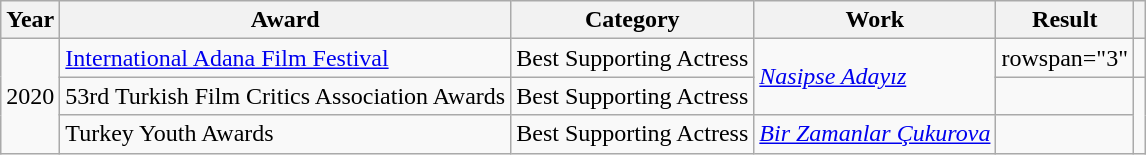<table class="wikitable">
<tr>
<th>Year</th>
<th>Award</th>
<th>Category</th>
<th>Work</th>
<th>Result</th>
<th></th>
</tr>
<tr>
<td rowspan="3">2020</td>
<td><a href='#'>International Adana Film Festival</a></td>
<td>Best Supporting Actress</td>
<td rowspan="2"><em><a href='#'>Nasipse Adayız</a></em></td>
<td>rowspan="3" </td>
<td></td>
</tr>
<tr>
<td>53rd Turkish Film Critics Association Awards</td>
<td>Best Supporting Actress</td>
<td></td>
</tr>
<tr>
<td>Turkey Youth Awards</td>
<td>Best Supporting Actress</td>
<td><em><a href='#'>Bir Zamanlar Çukurova</a></em></td>
<td></td>
</tr>
</table>
